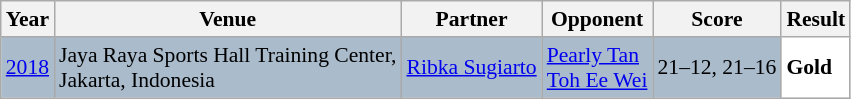<table class="sortable wikitable" style="font-size: 90%;">
<tr>
<th>Year</th>
<th>Venue</th>
<th>Partner</th>
<th>Opponent</th>
<th>Score</th>
<th>Result</th>
</tr>
<tr style="background:#AABBCC">
<td align="center"><a href='#'>2018</a></td>
<td align="left">Jaya Raya Sports Hall Training Center,<br>Jakarta, Indonesia</td>
<td align="left"> <a href='#'>Ribka Sugiarto</a></td>
<td align="left"> <a href='#'>Pearly Tan</a><br> <a href='#'>Toh Ee Wei</a></td>
<td align="left">21–12, 21–16</td>
<td style="text-align:left; background:white"> <strong>Gold</strong></td>
</tr>
</table>
